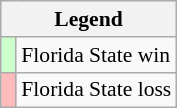<table class="wikitable" style="font-size:90%">
<tr>
<th colspan="2">Legend</th>
</tr>
<tr>
<td bgcolor="#ccffcc"> </td>
<td>Florida State win</td>
</tr>
<tr>
<td bgcolor="#ffbbbb"> </td>
<td>Florida State loss</td>
</tr>
</table>
